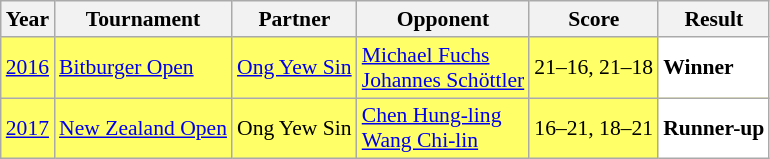<table class="sortable wikitable" style="font-size: 90%;">
<tr>
<th>Year</th>
<th>Tournament</th>
<th>Partner</th>
<th>Opponent</th>
<th>Score</th>
<th>Result</th>
</tr>
<tr style="background:#FFFF67">
<td align="center"><a href='#'>2016</a></td>
<td align="left"><a href='#'>Bitburger Open</a></td>
<td align="left"> <a href='#'>Ong Yew Sin</a></td>
<td align="left"> <a href='#'>Michael Fuchs</a><br> <a href='#'>Johannes Schöttler</a></td>
<td align="left">21–16, 21–18</td>
<td style="text-align:left; background:white"> <strong>Winner</strong></td>
</tr>
<tr style="background:#FFFF67">
<td align="center"><a href='#'>2017</a></td>
<td align="left"><a href='#'>New Zealand Open</a></td>
<td align="left"> Ong Yew Sin</td>
<td align="left"> <a href='#'>Chen Hung-ling</a><br> <a href='#'>Wang Chi-lin</a></td>
<td align="left">16–21, 18–21</td>
<td style="text-align:left; background:white"> <strong>Runner-up</strong></td>
</tr>
</table>
